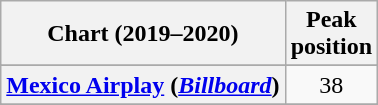<table class="wikitable sortable plainrowheaders" style="text-align:center">
<tr>
<th scope="col">Chart (2019–2020)</th>
<th scope="col">Peak<br>position</th>
</tr>
<tr>
</tr>
<tr>
</tr>
<tr>
<th scope="row"><a href='#'>Mexico Airplay</a> (<em><a href='#'>Billboard</a></em>)</th>
<td>38</td>
</tr>
<tr>
</tr>
<tr>
</tr>
<tr>
</tr>
<tr>
</tr>
<tr>
</tr>
</table>
